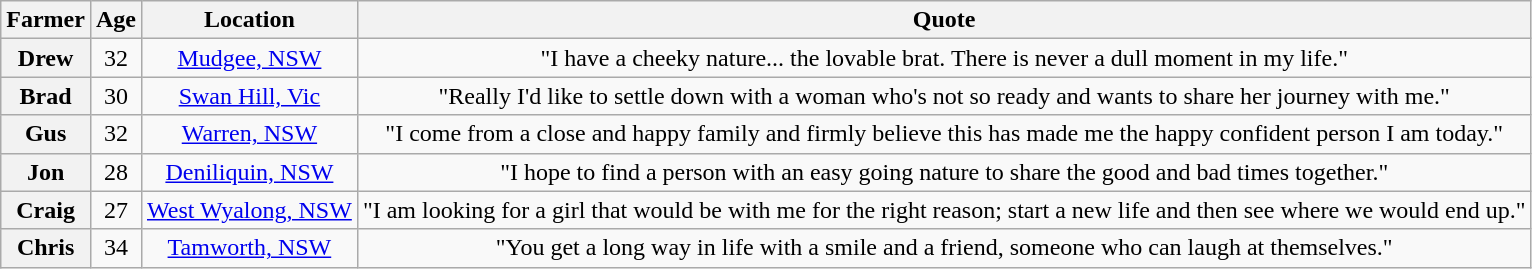<table class="wikitable" style="text-align: center;">
<tr>
<th>Farmer</th>
<th>Age</th>
<th>Location</th>
<th>Quote</th>
</tr>
<tr>
<th>Drew</th>
<td>32</td>
<td><a href='#'>Mudgee, NSW</a></td>
<td>"I have a cheeky nature... the lovable brat. There is never a dull moment in my life."</td>
</tr>
<tr>
<th>Brad</th>
<td>30</td>
<td><a href='#'>Swan Hill, Vic</a></td>
<td>"Really I'd like to settle down with a woman who's not so ready and wants to share her journey with me."</td>
</tr>
<tr>
<th>Gus</th>
<td>32</td>
<td><a href='#'>Warren, NSW</a></td>
<td>"I come from a close and happy family and firmly believe this has made me the happy confident person I am today."</td>
</tr>
<tr>
<th>Jon</th>
<td>28</td>
<td><a href='#'>Deniliquin, NSW</a></td>
<td>"I hope to find a person with an easy going nature to share the good and bad times together."</td>
</tr>
<tr>
<th>Craig</th>
<td>27</td>
<td><a href='#'>West Wyalong, NSW</a></td>
<td>"I am looking for a girl that would be with me for the right reason; start a new life and then see where we would end up."</td>
</tr>
<tr>
<th>Chris</th>
<td>34</td>
<td><a href='#'>Tamworth, NSW</a></td>
<td>"You get a long way in life with a smile and a friend, someone who can laugh at themselves."</td>
</tr>
</table>
